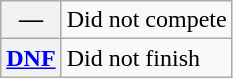<table class="wikitable">
<tr>
<th scope="row">—</th>
<td>Did not compete</td>
</tr>
<tr>
<th scope="row"><a href='#'>DNF</a></th>
<td>Did not finish</td>
</tr>
</table>
